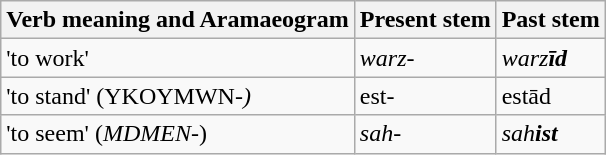<table class="wikitable">
<tr>
<th>Verb meaning and Aramaeogram</th>
<th>Present stem</th>
<th>Past stem</th>
</tr>
<tr>
<td>'to work'</td>
<td><em>warz-</em></td>
<td><em>warz<strong>īd<strong><em></td>
</tr>
<tr>
<td>'to stand' (</em>YKOYMWN<em>-)</td>
<td></em>est-<em></td>
<td></em>est</strong>ād</em></strong></td>
</tr>
<tr>
<td>'to seem' (<em>MDMEN</em>-)</td>
<td><em>sah-</em></td>
<td><em>sah<strong>ist<strong><em></td>
</tr>
</table>
